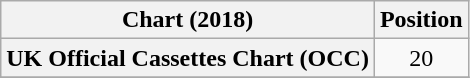<table class="wikitable plainrowheaders">
<tr>
<th>Chart (2018)</th>
<th>Position</th>
</tr>
<tr>
<th scope="row">UK Official Cassettes Chart (OCC)</th>
<td align="center">20</td>
</tr>
<tr>
</tr>
</table>
